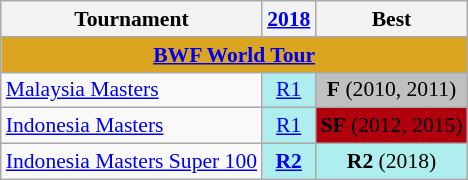<table class="wikitable" style="font-size: 90%; text-align:center">
<tr>
<th>Tournament</th>
<th><a href='#'>2018</a></th>
<th>Best</th>
</tr>
<tr bgcolor=DAA520>
<td colspan="3" align=center><strong><a href='#'>BWF World Tour</a></strong></td>
</tr>
<tr>
<td align=left><a href='#'>Malaysia Masters</a></td>
<td bgcolor=AFEEEE><a href='#'>R1</a></td>
<td bgcolor=Silver><strong>F</strong> (2010, 2011)</td>
</tr>
<tr>
<td align=left><a href='#'>Indonesia Masters</a></td>
<td bgcolor=AFEEEE><a href='#'>R1</a></td>
<td bgcolor=Bronze><strong>SF</strong> (2012, 2015)</td>
</tr>
<tr>
<td align=left><a href='#'>Indonesia Masters Super 100</a></td>
<td bgcolor=AFEEEE><a href='#'><strong>R2</strong></a></td>
<td bgcolor=AFEEEE><strong>R2</strong> (2018)</td>
</tr>
</table>
